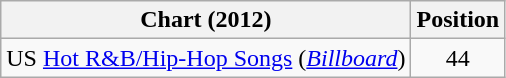<table class="wikitable">
<tr>
<th scope="col">Chart (2012)</th>
<th scope="col">Position</th>
</tr>
<tr>
<td>US <a href='#'>Hot R&B/Hip-Hop Songs</a> (<em><a href='#'>Billboard</a></em>)</td>
<td style="text-align:center;">44</td>
</tr>
</table>
